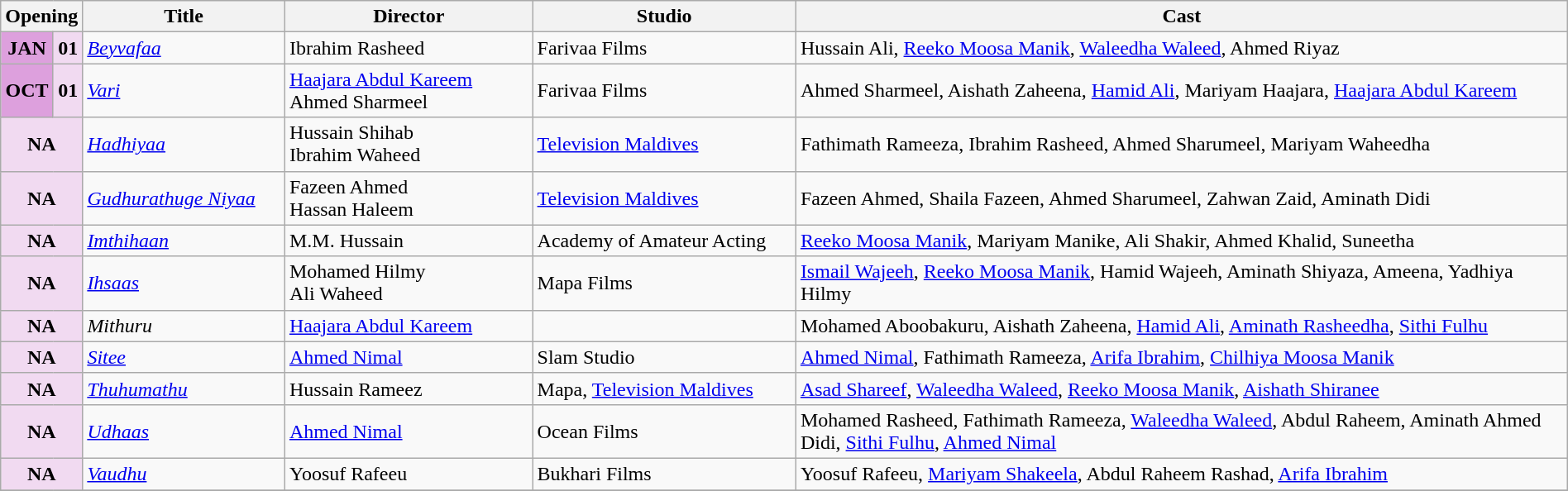<table class="wikitable plainrowheaders" width="100%">
<tr>
<th scope="col" colspan="2" width=4%>Opening</th>
<th scope="col" width=13%>Title</th>
<th scope="col" width=16%>Director</th>
<th scope="col" width=17%>Studio</th>
<th scope="col" width=50%>Cast</th>
</tr>
<tr>
<td style="text-align:center; background:plum; textcolor:#000;"><strong>JAN</strong></td>
<td style="text-align:center; background:#f1daf1;"><strong>01</strong></td>
<td><em><a href='#'>Beyvafaa</a></em></td>
<td>Ibrahim Rasheed</td>
<td>Farivaa Films</td>
<td>Hussain Ali, <a href='#'>Reeko Moosa Manik</a>, <a href='#'>Waleedha Waleed</a>, Ahmed Riyaz</td>
</tr>
<tr>
<td style="text-align:center; background:plum; textcolor:#000;"><strong>OCT</strong></td>
<td style="text-align:center; background:#f1daf1;"><strong>01</strong></td>
<td><em><a href='#'>Vari</a></em></td>
<td><a href='#'>Haajara Abdul Kareem</a><br>Ahmed Sharmeel</td>
<td>Farivaa Films</td>
<td>Ahmed Sharmeel, Aishath Zaheena, <a href='#'>Hamid Ali</a>, Mariyam Haajara, <a href='#'>Haajara Abdul Kareem</a></td>
</tr>
<tr>
<td colspan="2" style="text-align:center; background:#f1daf1;"><strong>NA</strong></td>
<td><em><a href='#'>Hadhiyaa</a></em></td>
<td>Hussain Shihab<br>Ibrahim Waheed</td>
<td><a href='#'>Television Maldives</a></td>
<td>Fathimath Rameeza, Ibrahim Rasheed, Ahmed Sharumeel, Mariyam Waheedha</td>
</tr>
<tr>
<td colspan="2" style="text-align:center; background:#f1daf1;"><strong>NA</strong></td>
<td><em><a href='#'>Gudhurathuge Niyaa</a></em></td>
<td>Fazeen Ahmed<br>Hassan Haleem</td>
<td><a href='#'>Television Maldives</a></td>
<td>Fazeen Ahmed, Shaila Fazeen, Ahmed Sharumeel, Zahwan Zaid, Aminath Didi</td>
</tr>
<tr>
<td colspan="2" style="text-align:center; background:#f1daf1;"><strong>NA</strong></td>
<td><em><a href='#'>Imthihaan</a></em></td>
<td>M.M. Hussain</td>
<td>Academy of Amateur Acting</td>
<td><a href='#'>Reeko Moosa Manik</a>, Mariyam Manike, Ali Shakir, Ahmed Khalid, Suneetha</td>
</tr>
<tr>
<td colspan="2" style="text-align:center; background:#f1daf1;"><strong>NA</strong></td>
<td><em><a href='#'>Ihsaas</a></em></td>
<td>Mohamed Hilmy<br>Ali Waheed</td>
<td>Mapa Films</td>
<td><a href='#'>Ismail Wajeeh</a>, <a href='#'>Reeko Moosa Manik</a>, Hamid Wajeeh, Aminath Shiyaza, Ameena, Yadhiya Hilmy</td>
</tr>
<tr>
<td colspan="2" style="text-align:center; background:#f1daf1;"><strong>NA</strong></td>
<td><em>Mithuru</em></td>
<td><a href='#'>Haajara Abdul Kareem</a></td>
<td></td>
<td>Mohamed Aboobakuru, Aishath Zaheena, <a href='#'>Hamid Ali</a>, <a href='#'>Aminath Rasheedha</a>, <a href='#'>Sithi Fulhu</a></td>
</tr>
<tr>
<td colspan="2" style="text-align:center; background:#f1daf1;"><strong>NA</strong></td>
<td><em><a href='#'>Sitee</a></em></td>
<td><a href='#'>Ahmed Nimal</a></td>
<td>Slam Studio</td>
<td><a href='#'>Ahmed Nimal</a>, Fathimath Rameeza, <a href='#'>Arifa Ibrahim</a>, <a href='#'>Chilhiya Moosa Manik</a></td>
</tr>
<tr>
<td style="text-align:center; background:#f1daf1;" colspan="2"><strong>NA</strong></td>
<td><em><a href='#'>Thuhumathu</a></em></td>
<td>Hussain Rameez</td>
<td>Mapa, <a href='#'>Television Maldives</a></td>
<td><a href='#'>Asad Shareef</a>, <a href='#'>Waleedha Waleed</a>, <a href='#'>Reeko Moosa Manik</a>, <a href='#'>Aishath Shiranee</a></td>
</tr>
<tr>
<td colspan="2" style="text-align:center; background:#f1daf1;"><strong>NA</strong></td>
<td><em><a href='#'>Udhaas</a></em></td>
<td><a href='#'>Ahmed Nimal</a></td>
<td>Ocean Films</td>
<td>Mohamed Rasheed, Fathimath Rameeza, <a href='#'>Waleedha Waleed</a>, Abdul Raheem, Aminath Ahmed Didi, <a href='#'>Sithi Fulhu</a>, <a href='#'>Ahmed Nimal</a></td>
</tr>
<tr>
<td style="text-align:center; background:#f1daf1;" colspan="2"><strong>NA</strong></td>
<td><em><a href='#'>Vaudhu</a></em></td>
<td>Yoosuf Rafeeu</td>
<td>Bukhari Films</td>
<td>Yoosuf Rafeeu, <a href='#'>Mariyam Shakeela</a>, Abdul Raheem Rashad, <a href='#'>Arifa Ibrahim</a></td>
</tr>
<tr>
</tr>
</table>
